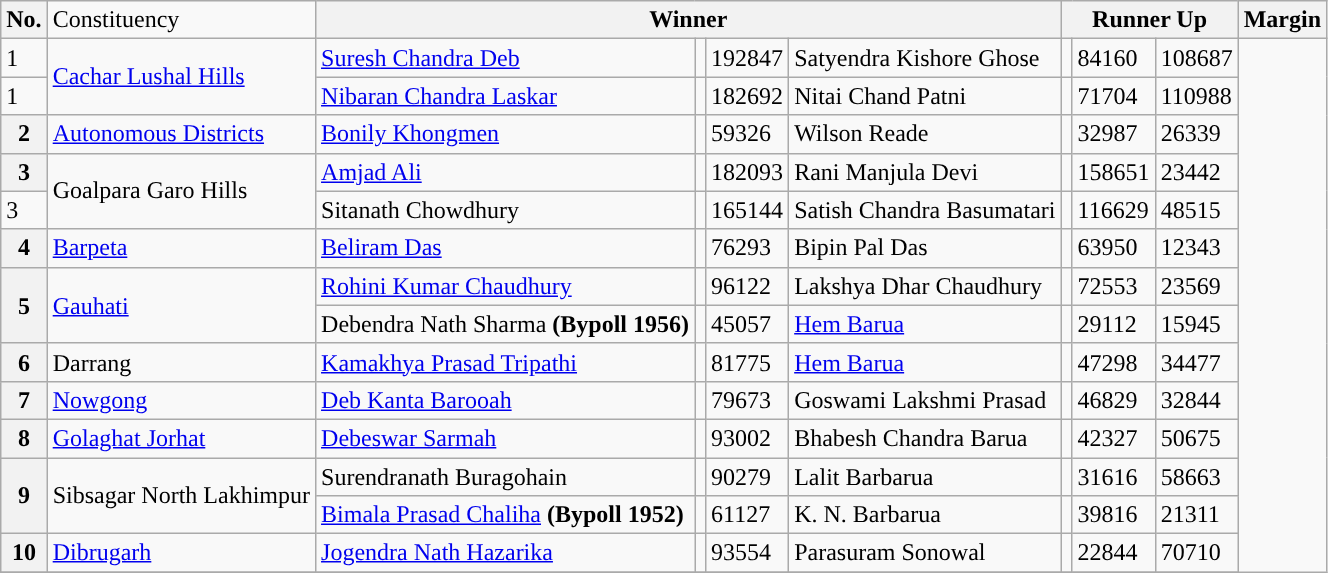<table class="wikitable sortable">
<tr>
<th>No.</th>
<td>Constituency</td>
<th colspan="4">Winner</th>
<th colspan="4">Runner Up</th>
<th rowspan="1">Margin</th>
</tr>
<tr>
<td>1</td>
<td rowspan="2"><a href='#'>Cachar Lushal Hills</a></td>
<td><a href='#'>Suresh Chandra Deb</a></td>
<td></td>
<td>192847</td>
<td>Satyendra Kishore Ghose</td>
<td></td>
<td>84160</td>
<td style="background:">108687</td>
</tr>
<tr>
<td>1</td>
<td><a href='#'>Nibaran Chandra Laskar</a></td>
<td></td>
<td>182692</td>
<td>Nitai Chand Patni</td>
<td></td>
<td>71704</td>
<td style="background:">110988</td>
</tr>
<tr>
<th>2</th>
<td><a href='#'>Autonomous Districts</a></td>
<td><a href='#'>Bonily Khongmen</a></td>
<td></td>
<td>59326</td>
<td>Wilson Reade</td>
<td></td>
<td>32987</td>
<td style="background:">26339</td>
</tr>
<tr>
<th>3</th>
<td rowspan=2>Goalpara Garo Hills</td>
<td><a href='#'>Amjad Ali</a></td>
<td></td>
<td>182093</td>
<td>Rani Manjula Devi</td>
<td></td>
<td>158651</td>
<td style="background:">23442</td>
</tr>
<tr>
<td>3</td>
<td>Sitanath Chowdhury</td>
<td></td>
<td>165144</td>
<td>Satish Chandra Basumatari</td>
<td></td>
<td>116629</td>
<td style="background:">48515</td>
</tr>
<tr>
<th>4</th>
<td><a href='#'>Barpeta</a></td>
<td><a href='#'>Beliram Das</a></td>
<td></td>
<td>76293</td>
<td>Bipin Pal Das</td>
<td></td>
<td>63950</td>
<td style="background:">12343</td>
</tr>
<tr>
<th rowspan="2">5</th>
<td rowspan="2"><a href='#'>Gauhati</a></td>
<td><a href='#'>Rohini Kumar Chaudhury</a></td>
<td></td>
<td>96122</td>
<td>Lakshya Dhar Chaudhury</td>
<td></td>
<td>72553</td>
<td style="background:">23569</td>
</tr>
<tr>
<td>Debendra Nath Sharma <strong>(Bypoll 1956)</strong></td>
<td></td>
<td>45057</td>
<td><a href='#'>Hem Barua</a></td>
<td></td>
<td>29112</td>
<td style="background:">15945</td>
</tr>
<tr>
<th>6</th>
<td>Darrang</td>
<td><a href='#'>Kamakhya Prasad Tripathi</a></td>
<td></td>
<td>81775</td>
<td><a href='#'>Hem Barua</a></td>
<td></td>
<td>47298</td>
<td style="background:">34477</td>
</tr>
<tr>
<th>7</th>
<td><a href='#'>Nowgong</a></td>
<td><a href='#'>Deb Kanta Barooah</a></td>
<td></td>
<td>79673</td>
<td>Goswami Lakshmi Prasad</td>
<td></td>
<td>46829</td>
<td style="background:">32844</td>
</tr>
<tr>
<th>8</th>
<td><a href='#'>Golaghat Jorhat</a></td>
<td><a href='#'>Debeswar Sarmah</a></td>
<td></td>
<td>93002</td>
<td>Bhabesh Chandra Barua</td>
<td></td>
<td>42327</td>
<td style="background:">50675</td>
</tr>
<tr>
<th rowspan="2">9</th>
<td rowspan="2">Sibsagar North Lakhimpur</td>
<td>Surendranath Buragohain</td>
<td></td>
<td>90279</td>
<td>Lalit Barbarua</td>
<td></td>
<td>31616</td>
<td style="background:">58663</td>
</tr>
<tr>
<td><a href='#'>Bimala Prasad Chaliha</a> <strong>(Bypoll 1952)</strong></td>
<td></td>
<td>61127</td>
<td>K. N. Barbarua</td>
<td></td>
<td>39816</td>
<td style="background:">21311</td>
</tr>
<tr>
<th>10</th>
<td><a href='#'>Dibrugarh</a></td>
<td><a href='#'>Jogendra Nath Hazarika</a></td>
<td></td>
<td>93554</td>
<td>Parasuram Sonowal</td>
<td></td>
<td>22844</td>
<td style="background:">70710</td>
</tr>
<tr>
</tr>
</table>
